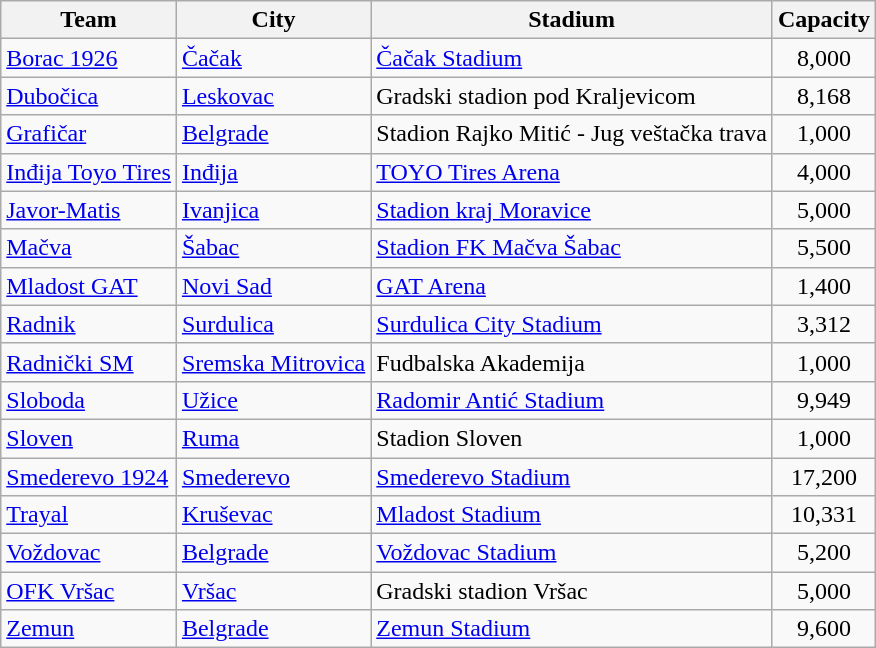<table class="wikitable sortable">
<tr>
<th>Team</th>
<th>City</th>
<th>Stadium</th>
<th>Capacity</th>
</tr>
<tr>
<td><a href='#'>Borac 1926</a></td>
<td><a href='#'>Čačak</a></td>
<td><a href='#'>Čačak Stadium</a></td>
<td style="text-align:center">8,000</td>
</tr>
<tr>
<td><a href='#'>Dubočica</a></td>
<td><a href='#'>Leskovac</a></td>
<td>Gradski stadion pod Kraljevicom</td>
<td style="text-align:center">8,168</td>
</tr>
<tr>
<td><a href='#'>Grafičar</a></td>
<td><a href='#'>Belgrade</a></td>
<td>Stadion Rajko Mitić - Jug veštačka trava</td>
<td style="text-align:center">1,000</td>
</tr>
<tr>
<td><a href='#'>Inđija Toyo Tires</a></td>
<td><a href='#'>Inđija</a></td>
<td><a href='#'>TOYO Tires Arena</a></td>
<td style="text-align:center">4,000</td>
</tr>
<tr>
<td><a href='#'>Javor-Matis</a></td>
<td><a href='#'>Ivanjica</a></td>
<td><a href='#'>Stadion kraj Moravice</a></td>
<td style="text-align:center">5,000</td>
</tr>
<tr>
<td><a href='#'>Mačva</a></td>
<td><a href='#'>Šabac</a></td>
<td><a href='#'>Stadion FK Mačva Šabac</a></td>
<td style="text-align:center">5,500</td>
</tr>
<tr>
<td><a href='#'>Mladost GAT</a></td>
<td><a href='#'>Novi Sad</a></td>
<td><a href='#'>GAT Arena</a></td>
<td style="text-align:center">1,400</td>
</tr>
<tr>
<td><a href='#'>Radnik</a></td>
<td><a href='#'>Surdulica</a></td>
<td><a href='#'>Surdulica City Stadium</a></td>
<td style="text-align:center">3,312</td>
</tr>
<tr>
<td><a href='#'>Radnički SM</a></td>
<td><a href='#'>Sremska Mitrovica</a></td>
<td>Fudbalska Akademija</td>
<td style="text-align:center">1,000</td>
</tr>
<tr>
<td><a href='#'>Sloboda</a></td>
<td><a href='#'>Užice</a></td>
<td><a href='#'>Radomir Antić Stadium</a></td>
<td style="text-align:center">9,949</td>
</tr>
<tr>
<td><a href='#'>Sloven</a></td>
<td><a href='#'>Ruma</a></td>
<td>Stadion Sloven</td>
<td style="text-align:center">1,000</td>
</tr>
<tr>
<td><a href='#'>Smederevo 1924</a></td>
<td><a href='#'>Smederevo</a></td>
<td><a href='#'>Smederevo Stadium</a></td>
<td style="text-align:center">17,200</td>
</tr>
<tr>
<td><a href='#'>Trayal</a></td>
<td><a href='#'>Kruševac</a></td>
<td><a href='#'>Mladost Stadium</a></td>
<td style="text-align:center">10,331</td>
</tr>
<tr>
<td><a href='#'>Voždovac</a></td>
<td><a href='#'>Belgrade</a></td>
<td><a href='#'>Voždovac Stadium</a></td>
<td style="text-align:center">5,200</td>
</tr>
<tr>
<td><a href='#'>OFK Vršac</a></td>
<td><a href='#'>Vršac</a></td>
<td>Gradski stadion Vršac</td>
<td style="text-align:center">5,000</td>
</tr>
<tr>
<td><a href='#'>Zemun</a></td>
<td><a href='#'>Belgrade</a></td>
<td><a href='#'>Zemun Stadium</a></td>
<td style="text-align:center">9,600</td>
</tr>
</table>
